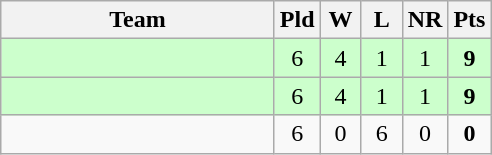<table class="wikitable" style="text-align:center;">
<tr>
<th width=175>Team</th>
<th width=20 abbr="Played">Pld</th>
<th width=20 abbr="Won">W</th>
<th width=20 abbr="Lost">L</th>
<th width=20 abbr="No result">NR</th>
<th width=20 abbr="Points">Pts</th>
</tr>
<tr style="background:#ccffcc;">
<td align="left"></td>
<td>6</td>
<td>4</td>
<td>1</td>
<td>1</td>
<td><strong>9</strong></td>
</tr>
<tr style="background:#ccffcc;">
<td align="left"></td>
<td>6</td>
<td>4</td>
<td>1</td>
<td>1</td>
<td><strong>9</strong></td>
</tr>
<tr>
<td align="left"></td>
<td>6</td>
<td>0</td>
<td>6</td>
<td>0</td>
<td><strong>0</strong></td>
</tr>
</table>
